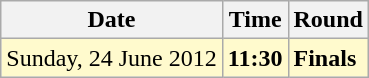<table class="wikitable">
<tr>
<th>Date</th>
<th>Time</th>
<th>Round</th>
</tr>
<tr>
<td style=background:lemonchiffon>Sunday, 24 June 2012</td>
<td style=background:lemonchiffon><strong>11:30</strong></td>
<td style=background:lemonchiffon><strong>Finals</strong></td>
</tr>
</table>
